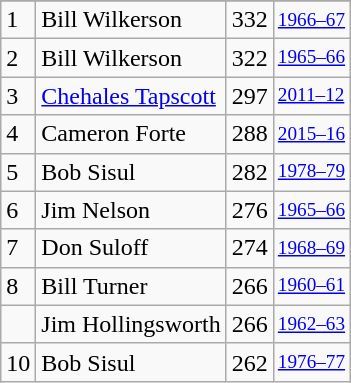<table class="wikitable">
<tr>
</tr>
<tr>
<td>1</td>
<td>Bill Wilkerson</td>
<td>332</td>
<td style="font-size:80%;"><a href='#'>1966–67</a></td>
</tr>
<tr>
<td>2</td>
<td>Bill Wilkerson</td>
<td>322</td>
<td style="font-size:80%;"><a href='#'>1965–66</a></td>
</tr>
<tr>
<td>3</td>
<td><a href='#'>Chehales Tapscott</a></td>
<td>297</td>
<td style="font-size:80%;"><a href='#'>2011–12</a></td>
</tr>
<tr>
<td>4</td>
<td>Cameron Forte</td>
<td>288</td>
<td style="font-size:80%;"><a href='#'>2015–16</a></td>
</tr>
<tr>
<td>5</td>
<td>Bob Sisul</td>
<td>282</td>
<td style="font-size:80%;"><a href='#'>1978–79</a></td>
</tr>
<tr>
<td>6</td>
<td>Jim Nelson</td>
<td>276</td>
<td style="font-size:80%;"><a href='#'>1965–66</a></td>
</tr>
<tr>
<td>7</td>
<td>Don Suloff</td>
<td>274</td>
<td style="font-size:80%;"><a href='#'>1968–69</a></td>
</tr>
<tr>
<td>8</td>
<td>Bill Turner</td>
<td>266</td>
<td style="font-size:80%;"><a href='#'>1960–61</a></td>
</tr>
<tr>
<td></td>
<td>Jim Hollingsworth</td>
<td>266</td>
<td style="font-size:80%;"><a href='#'>1962–63</a></td>
</tr>
<tr>
<td>10</td>
<td>Bob Sisul</td>
<td>262</td>
<td style="font-size:80%;"><a href='#'>1976–77</a></td>
</tr>
</table>
